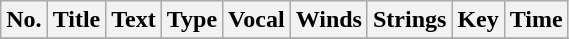<table class="wikitable plainrowheaders">
<tr>
<th scope="col">No.</th>
<th scope="col">Title</th>
<th scope="col">Text</th>
<th scope="col">Type</th>
<th scope="col">Vocal</th>
<th scope="col">Winds</th>
<th scope="col">Strings</th>
<th scope="col">Key</th>
<th scope="col">Time</th>
</tr>
<tr>
</tr>
</table>
